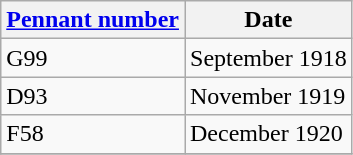<table class="wikitable" style="text-align:left">
<tr>
<th scope="col"><a href='#'>Pennant number</a></th>
<th>Date</th>
</tr>
<tr>
<td scope="row">G99</td>
<td>September 1918</td>
</tr>
<tr>
<td scope="row">D93</td>
<td>November 1919</td>
</tr>
<tr>
<td scope="row">F58</td>
<td>December 1920</td>
</tr>
<tr>
</tr>
</table>
